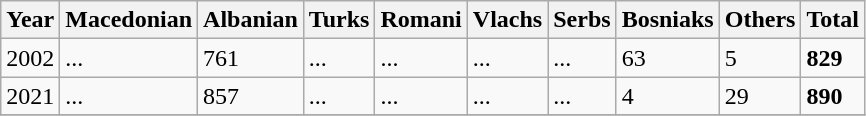<table class="wikitable">
<tr>
<th>Year</th>
<th>Macedonian</th>
<th>Albanian</th>
<th>Turks</th>
<th>Romani</th>
<th>Vlachs</th>
<th>Serbs</th>
<th>Bosniaks</th>
<th><abbr>Others</abbr></th>
<th>Total</th>
</tr>
<tr>
<td>2002</td>
<td>...</td>
<td>761</td>
<td>...</td>
<td>...</td>
<td>...</td>
<td>...</td>
<td>63</td>
<td>5</td>
<td><strong>829</strong></td>
</tr>
<tr>
<td>2021</td>
<td>...</td>
<td>857</td>
<td>...</td>
<td>...</td>
<td>...</td>
<td>...</td>
<td>4</td>
<td>29</td>
<td><strong>890</strong></td>
</tr>
<tr>
</tr>
</table>
